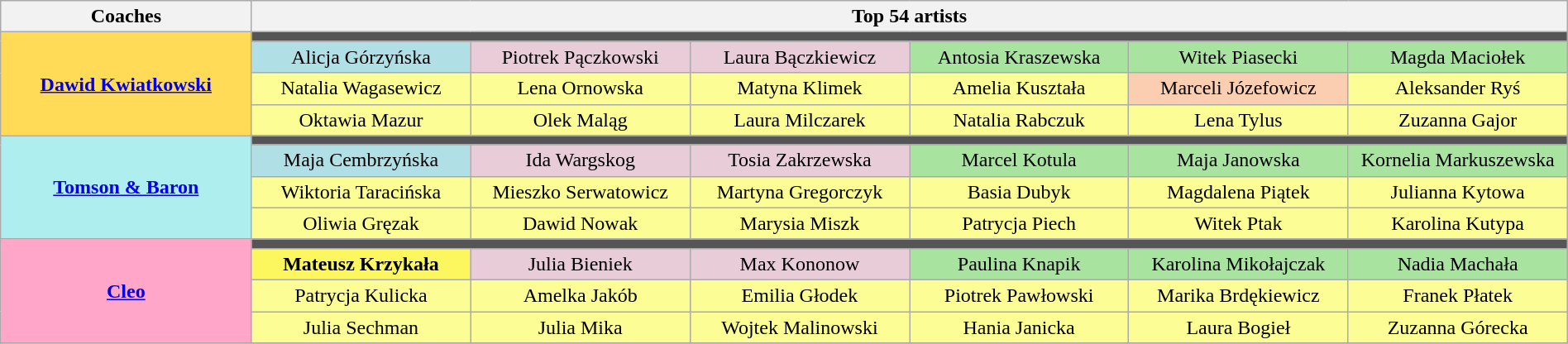<table class="wikitable" style="text-align:center; width:100%;">
<tr>
<th scope="col" width="16%">Coaches</th>
<th colspan="6" scope="col" width="84%">Top 54 artists</th>
</tr>
<tr>
<th rowspan="4" style="background:#ffdb58;"><a href='#'>Dawid Kwiatkowski</a></th>
<td colspan="6" style="background:#555555"></td>
</tr>
<tr>
<td width="14%" style="background:#B0E0E6">Alicja Górzyńska</td>
<td width="14%" style="background:#E8CCD7">Piotrek Pączkowski</td>
<td width="14%" style="background:#E8CCD7">Laura Bączkiewicz</td>
<td width="14%"   style="background:#A8E4A0">Antosia Kraszewska</td>
<td width="14%"   style="background:#A8E4A0">Witek Piasecki</td>
<td width="14%"   style="background:#A8E4A0">Magda Maciołek</td>
</tr>
<tr>
<td style="background:#FDFD96">Natalia Wagasewicz</td>
<td style="background:#FDFD96">Lena Ornowska</td>
<td style="background:#FDFD96">Matyna Klimek</td>
<td style="background:#FDFD96">Amelia Kuształa</td>
<td style="background:#FBCEB1">Marceli Józefowicz</td>
<td style="background:#FDFD96">Aleksander Ryś</td>
</tr>
<tr>
<td style="background:#FDFD96">Oktawia Mazur</td>
<td style="background:#FDFD96">Olek Maląg</td>
<td style="background:#FDFD96">Laura Milczarek</td>
<td style="background:#FDFD96">Natalia Rabczuk</td>
<td style="background:#FDFD96">Lena Tylus</td>
<td style="background:#FDFD96">Zuzanna Gajor</td>
</tr>
<tr>
<th rowspan="4" style="background:#afeeee;"><a href='#'>Tomson & Baron</a></th>
<td colspan="6" style="background:#555555"></td>
</tr>
<tr>
<td width="14%" style="background:#B0E0E6">Maja Cembrzyńska</td>
<td width="14%" style="background:#E8CCD7">Ida Wargskog</td>
<td width="14%" style="background:#E8CCD7">Tosia Zakrzewska</td>
<td width="14%"   style="background:#A8E4A0">Marcel Kotula</td>
<td width="14%"   style="background:#A8E4A0">Maja Janowska</td>
<td width="14%"   style="background:#A8E4A0">Kornelia Markuszewska</td>
</tr>
<tr>
<td style="background:#FDFD96">Wiktoria Taracińska</td>
<td style="background:#FDFD96">Mieszko Serwatowicz</td>
<td style="background:#FDFD96">Martyna Gregorczyk</td>
<td style="background:#FDFD96">Basia Dubyk</td>
<td style="background:#FDFD96">Magdalena Piątek</td>
<td style="background:#FDFD96">Julianna Kytowa</td>
</tr>
<tr>
<td style="background:#FDFD96">Oliwia Gręzak</td>
<td style="background:#FDFD96">Dawid Nowak</td>
<td style="background:#FDFD96">Marysia Miszk</td>
<td style="background:#FDFD96">Patrycja Piech</td>
<td style="background:#FDFD96">Witek Ptak</td>
<td style="background:#FDFD96">Karolina Kutypa</td>
</tr>
<tr>
<th rowspan="4" style="background:#FFA6C9;"><a href='#'>Cleo</a></th>
<td colspan="6" style="background:#555555"></td>
</tr>
<tr>
<td width="14%" style="background:#FCF75E"><strong>Mateusz Krzykała</strong></td>
<td width="14%" style="background:#E8CCD7">Julia Bieniek</td>
<td width="14%" style="background:#E8CCD7">Max Kononow</td>
<td width="14%"   style="background:#A8E4A0">Paulina Knapik</td>
<td width="14%"   style="background:#A8E4A0">Karolina Mikołajczak</td>
<td width="14%"   style="background:#A8E4A0">Nadia Machała</td>
</tr>
<tr>
<td style="background:#FDFD96">Patrycja Kulicka</td>
<td style="background:#FDFD96">Amelka Jakób</td>
<td style="background:#FDFD96">Emilia Głodek</td>
<td style="background:#FDFD96">Piotrek Pawłowski</td>
<td style="background:#FDFD96">Marika Brdękiewicz</td>
<td style="background:#FDFD96">Franek Płatek</td>
</tr>
<tr>
<td style="background:#FDFD96">Julia Sechman</td>
<td style="background:#FDFD96">Julia Mika</td>
<td style="background:#FDFD96">Wojtek Malinowski</td>
<td style="background:#FDFD96">Hania Janicka</td>
<td style="background:#FDFD96">Laura Bogieł</td>
<td style="background:#FDFD96">Zuzanna Górecka</td>
</tr>
<tr>
</tr>
</table>
